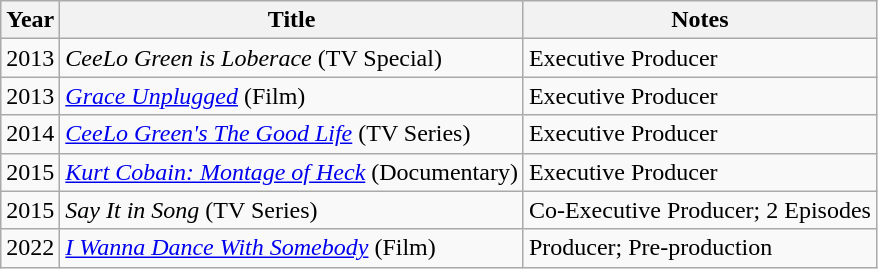<table class="wikitable">
<tr align="center">
<th>Year</th>
<th>Title</th>
<th>Notes</th>
</tr>
<tr>
<td>2013</td>
<td><em>CeeLo Green is Loberace</em> (TV Special)</td>
<td>Executive Producer</td>
</tr>
<tr>
<td>2013</td>
<td><em><a href='#'>Grace Unplugged</a></em> (Film)</td>
<td>Executive Producer</td>
</tr>
<tr>
<td>2014</td>
<td><em><a href='#'>CeeLo Green's The Good Life</a></em> (TV Series)</td>
<td>Executive Producer</td>
</tr>
<tr>
<td>2015</td>
<td><em><a href='#'>Kurt Cobain: Montage of Heck</a></em> (Documentary)</td>
<td>Executive Producer</td>
</tr>
<tr>
<td>2015</td>
<td><em>Say It in Song</em> (TV Series)</td>
<td>Co-Executive Producer; 2 Episodes</td>
</tr>
<tr>
<td>2022</td>
<td><em><a href='#'>I Wanna Dance With Somebody</a></em> (Film)</td>
<td>Producer; Pre-production</td>
</tr>
</table>
